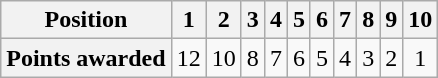<table class="wikitable floatleft" style="text-align: center">
<tr>
<th scope="col">Position</th>
<th scope="col">1</th>
<th scope="col">2</th>
<th scope="col">3</th>
<th scope="col">4</th>
<th scope="col">5</th>
<th scope="col">6</th>
<th scope="col">7</th>
<th scope="col">8</th>
<th scope="col">9</th>
<th scope="col">10</th>
</tr>
<tr>
<th scope="row">Points awarded</th>
<td>12</td>
<td>10</td>
<td>8</td>
<td>7</td>
<td>6</td>
<td>5</td>
<td>4</td>
<td>3</td>
<td>2</td>
<td>1</td>
</tr>
</table>
